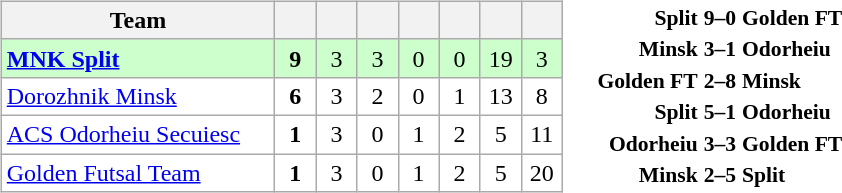<table>
<tr>
<td><br><table class="wikitable" style="text-align: center;">
<tr>
<th width="175">Team</th>
<th width="20"></th>
<th width="20"></th>
<th width="20"></th>
<th width="20"></th>
<th width="20"></th>
<th width="20"></th>
<th width="20"></th>
</tr>
<tr bgcolor="#ccffcc">
<td align="left"> <strong><a href='#'>MNK Split</a></strong></td>
<td><strong>9</strong></td>
<td>3</td>
<td>3</td>
<td>0</td>
<td>0</td>
<td>19</td>
<td>3</td>
</tr>
<tr bgcolor=ffffff>
<td align="left"> <a href='#'>Dorozhnik Minsk</a></td>
<td><strong>6</strong></td>
<td>3</td>
<td>2</td>
<td>0</td>
<td>1</td>
<td>13</td>
<td>8</td>
</tr>
<tr bgcolor=ffffff>
<td align="left"> <a href='#'>ACS Odorheiu Secuiesc</a></td>
<td><strong>1</strong></td>
<td>3</td>
<td>0</td>
<td>1</td>
<td>2</td>
<td>5</td>
<td>11</td>
</tr>
<tr bgcolor=ffffff>
<td align="left"> <a href='#'>Golden Futsal Team</a></td>
<td><strong>1</strong></td>
<td>3</td>
<td>0</td>
<td>1</td>
<td>2</td>
<td>5</td>
<td>20</td>
</tr>
</table>
</td>
<td><br><table style="font-size:90%; margin: 0 auto;">
<tr>
<td align="right"><strong>Split</strong></td>
<td align="center"><strong>9–0</strong></td>
<td><strong>Golden FT</strong></td>
</tr>
<tr>
<td align="right"><strong>Minsk</strong></td>
<td align="center"><strong>3–1</strong></td>
<td><strong>Odorheiu</strong></td>
</tr>
<tr>
<td align="right"><strong>Golden FT</strong></td>
<td align="center"><strong>2–8</strong></td>
<td><strong>Minsk</strong></td>
</tr>
<tr>
<td align="right"><strong>Split</strong></td>
<td align="center"><strong>5–1</strong></td>
<td><strong>Odorheiu</strong></td>
</tr>
<tr>
<td align="right"><strong>Odorheiu</strong></td>
<td align="center"><strong>3–3</strong></td>
<td><strong>Golden FT</strong></td>
</tr>
<tr>
<td align="right"><strong>Minsk</strong></td>
<td align="center"><strong>2–5</strong></td>
<td><strong>Split</strong></td>
</tr>
</table>
</td>
</tr>
</table>
